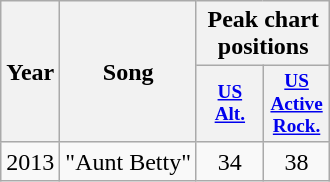<table class="wikitable">
<tr>
<th rowspan="2">Year</th>
<th rowspan="2">Song</th>
<th colspan="2">Peak chart positions</th>
</tr>
<tr>
<th style="width:3em;font-size:80%"><a href='#'>US<br>Alt.</a></th>
<th style="width:3em;font-size:80%"><a href='#'>US<br>Active Rock.</a></th>
</tr>
<tr>
<td align="center">2013</td>
<td>"Aunt Betty"</td>
<td align="center">34</td>
<td align="center">38</td>
</tr>
</table>
